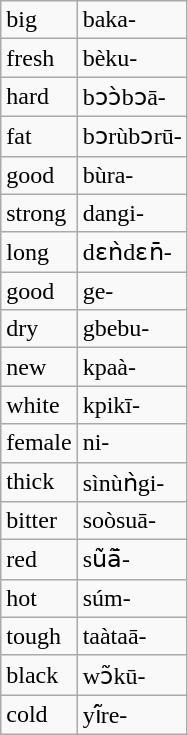<table class="wikitable">
<tr>
<td>big</td>
<td>baka-</td>
</tr>
<tr>
<td>fresh</td>
<td>bèku-</td>
</tr>
<tr>
<td>hard</td>
<td>bɔɔ̀bɔā-</td>
</tr>
<tr>
<td>fat</td>
<td>bɔrùbɔrū-</td>
</tr>
<tr>
<td>good</td>
<td>bùra-</td>
</tr>
<tr>
<td>strong</td>
<td>dangi-</td>
</tr>
<tr>
<td>long</td>
<td>dɛǹdɛn̄-</td>
</tr>
<tr>
<td>good</td>
<td>ge-</td>
</tr>
<tr>
<td>dry</td>
<td>gbebu-</td>
</tr>
<tr>
<td>new</td>
<td>kpaà-</td>
</tr>
<tr>
<td>white</td>
<td>kpikī-</td>
</tr>
<tr>
<td>female</td>
<td>ni-</td>
</tr>
<tr>
<td>thick</td>
<td>sìnùǹgi-</td>
</tr>
<tr>
<td>bitter</td>
<td>soòsuā-</td>
</tr>
<tr>
<td>red</td>
<td>sũ̀ã̄-</td>
</tr>
<tr>
<td>hot</td>
<td>súm-</td>
</tr>
<tr>
<td>tough</td>
<td>taàtaā-</td>
</tr>
<tr>
<td>black</td>
<td>wɔ̃kū-</td>
</tr>
<tr>
<td>cold</td>
<td>yĩ́re-</td>
</tr>
</table>
